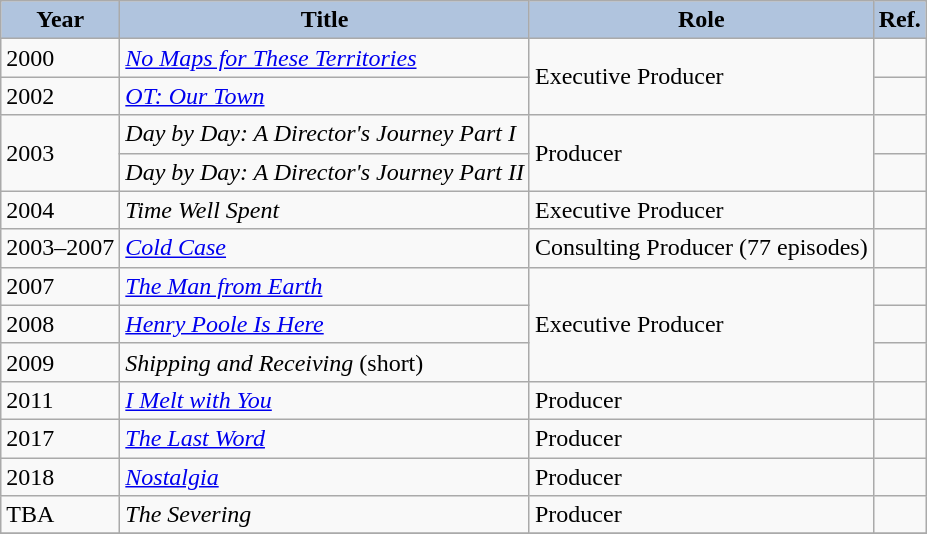<table class="wikitable">
<tr>
<th style="background:#B0C4DE;">Year</th>
<th style="background:#B0C4DE;">Title</th>
<th style="background:#B0C4DE;">Role</th>
<th style="background:#B0C4DE;">Ref.</th>
</tr>
<tr>
<td>2000</td>
<td><em><a href='#'>No Maps for These Territories</a></em></td>
<td rowspan="2">Executive Producer</td>
<td></td>
</tr>
<tr>
<td>2002</td>
<td><em><a href='#'>OT: Our Town</a></em></td>
<td></td>
</tr>
<tr>
<td rowspan="2">2003</td>
<td><em>Day by Day: A Director's Journey Part I</em></td>
<td rowspan="2">Producer</td>
<td></td>
</tr>
<tr>
<td><em>Day by Day: A Director's Journey Part II</em></td>
<td></td>
</tr>
<tr>
<td>2004</td>
<td><em>Time Well Spent</em></td>
<td>Executive Producer</td>
<td></td>
</tr>
<tr>
<td>2003–2007</td>
<td><em><a href='#'>Cold Case</a></em></td>
<td>Consulting Producer (77 episodes)</td>
<td></td>
</tr>
<tr>
<td>2007</td>
<td><em><a href='#'>The Man from Earth</a></em></td>
<td rowspan="3">Executive Producer</td>
<td></td>
</tr>
<tr>
<td>2008</td>
<td><em><a href='#'>Henry Poole Is Here</a></em></td>
<td></td>
</tr>
<tr>
<td>2009</td>
<td><em>Shipping and Receiving</em> (short)</td>
<td></td>
</tr>
<tr>
<td>2011</td>
<td><em><a href='#'>I Melt with You</a></em></td>
<td>Producer</td>
<td></td>
</tr>
<tr>
<td>2017</td>
<td><em><a href='#'>The Last Word</a></em></td>
<td>Producer</td>
<td></td>
</tr>
<tr>
<td>2018</td>
<td><em><a href='#'>Nostalgia</a></em></td>
<td>Producer</td>
<td></td>
</tr>
<tr>
<td>TBA</td>
<td><em>The Severing</em></td>
<td>Producer</td>
<td></td>
</tr>
<tr>
</tr>
</table>
